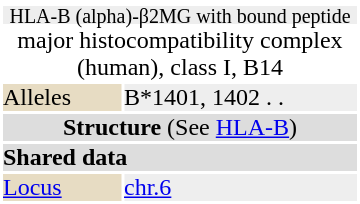<table id="drugInfoBox" style="float: right; clear: right; margin: 0 0 0.5em 1em; background: #ffffff;" class="toccolours" border=0 cellpadding=0 align="right" width="240px">
<tr align="center">
<td colspan="3"></td>
</tr>
<tr style="text-align: center; line-height: 0.75;background:#eeeeee">
<td colspan="3" color="white"><small>HLA-B (alpha)-β2MG with bound peptide</small></td>
</tr>
<tr>
<td align="center" colspan="3"><div>major histocompatibility complex (human), class I, B14</div></td>
</tr>
<tr>
<td bgcolor="#e7dcc3">Alleles</td>
<td colspan = 2  bgcolor="#eeeeee">B*1401, 1402 . .</td>
</tr>
<tr align="center">
<td colspan="3" bgcolor="#dddddd"><strong>Structure</strong> (See <a href='#'>HLA-B</a>)</td>
</tr>
<tr>
<td colspan="2" bgcolor="#dddddd"><strong>Shared data</strong></td>
</tr>
<tr>
<td bgcolor="#e7dcc3"><a href='#'>Locus</a></td>
<td bgcolor="#eeeeee"><a href='#'>chr.6</a> <em></em></td>
</tr>
</table>
